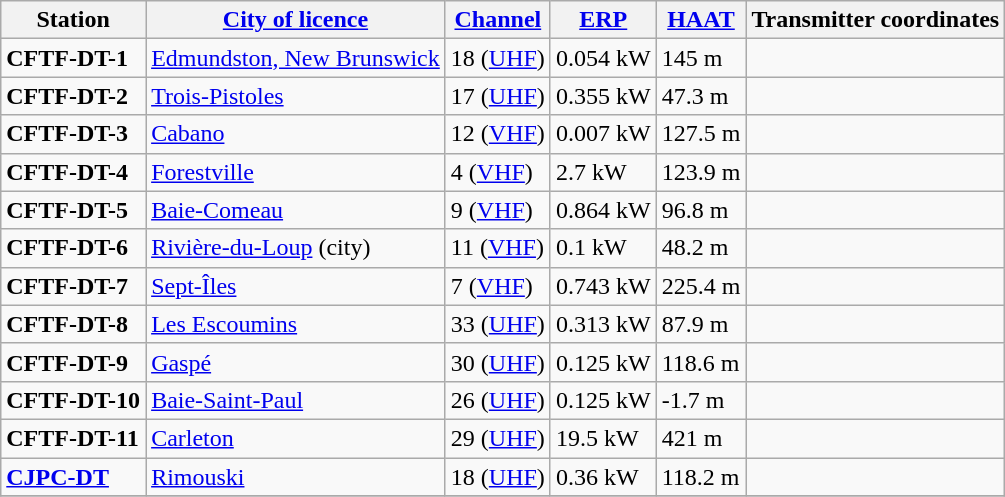<table class="wikitable">
<tr>
<th>Station</th>
<th><a href='#'>City of licence</a></th>
<th><a href='#'>Channel</a></th>
<th><a href='#'>ERP</a></th>
<th><a href='#'>HAAT</a></th>
<th>Transmitter coordinates</th>
</tr>
<tr style="vertical-align: top; text-align: left;">
<td><strong>CFTF-DT-1</strong></td>
<td><a href='#'>Edmundston, New Brunswick</a><br></td>
<td>18 (<a href='#'>UHF</a>)</td>
<td>0.054 kW</td>
<td>145 m</td>
<td></td>
</tr>
<tr style="vertical-align: top; text-align: left;">
<td><strong>CFTF-DT-2</strong></td>
<td><a href='#'>Trois-Pistoles</a></td>
<td>17 (<a href='#'>UHF</a>)</td>
<td>0.355 kW</td>
<td>47.3 m</td>
<td></td>
</tr>
<tr style="vertical-align: top; text-align: left;">
<td><strong>CFTF-DT-3</strong></td>
<td><a href='#'>Cabano</a></td>
<td>12 (<a href='#'>VHF</a>)</td>
<td>0.007 kW</td>
<td>127.5 m</td>
<td></td>
</tr>
<tr style="vertical-align: top; text-align: left;">
<td><strong>CFTF-DT-4</strong></td>
<td><a href='#'>Forestville</a></td>
<td>4 (<a href='#'>VHF</a>)</td>
<td>2.7 kW</td>
<td>123.9 m</td>
<td></td>
</tr>
<tr style="vertical-align: top; text-align: left;">
<td><strong>CFTF-DT-5</strong></td>
<td><a href='#'>Baie-Comeau</a></td>
<td>9 (<a href='#'>VHF</a>)</td>
<td>0.864 kW</td>
<td>96.8 m</td>
<td></td>
</tr>
<tr style="vertical-align: top; text-align: left;">
<td><strong>CFTF-DT-6</strong></td>
<td><a href='#'>Rivière-du-Loup</a> (city)</td>
<td>11 (<a href='#'>VHF</a>)</td>
<td>0.1 kW</td>
<td>48.2 m</td>
<td></td>
</tr>
<tr style="vertical-align: top; text-align: left;">
<td><strong>CFTF-DT-7</strong></td>
<td><a href='#'>Sept-Îles</a></td>
<td>7 (<a href='#'>VHF</a>)</td>
<td>0.743 kW</td>
<td>225.4 m</td>
<td></td>
</tr>
<tr style="vertical-align: top; text-align: left;">
<td><strong>CFTF-DT-8</strong></td>
<td><a href='#'>Les Escoumins</a></td>
<td>33 (<a href='#'>UHF</a>)</td>
<td>0.313 kW</td>
<td>87.9 m</td>
<td></td>
</tr>
<tr style="vertical-align: top; text-align: left;">
<td><strong>CFTF-DT-9</strong></td>
<td><a href='#'>Gaspé</a></td>
<td>30 (<a href='#'>UHF</a>)</td>
<td>0.125 kW</td>
<td>118.6 m</td>
<td></td>
</tr>
<tr style="vertical-align: top; text-align: left;">
<td><strong>CFTF-DT-10</strong></td>
<td><a href='#'>Baie-Saint-Paul</a></td>
<td>26 (<a href='#'>UHF</a>)</td>
<td>0.125 kW</td>
<td>-1.7 m</td>
<td></td>
</tr>
<tr style="vertical-align: top; text-align: left;">
<td><strong>CFTF-DT-11</strong></td>
<td><a href='#'>Carleton</a></td>
<td>29 (<a href='#'>UHF</a>)</td>
<td>19.5 kW</td>
<td>421 m</td>
<td></td>
</tr>
<tr style="vertical-align: top; text-align: left;">
<td><strong><a href='#'>CJPC-DT</a></strong></td>
<td><a href='#'>Rimouski</a></td>
<td>18 (<a href='#'>UHF</a>)</td>
<td>0.36 kW</td>
<td>118.2 m</td>
<td></td>
</tr>
<tr style="vertical-align: top; text-align: left;">
</tr>
</table>
